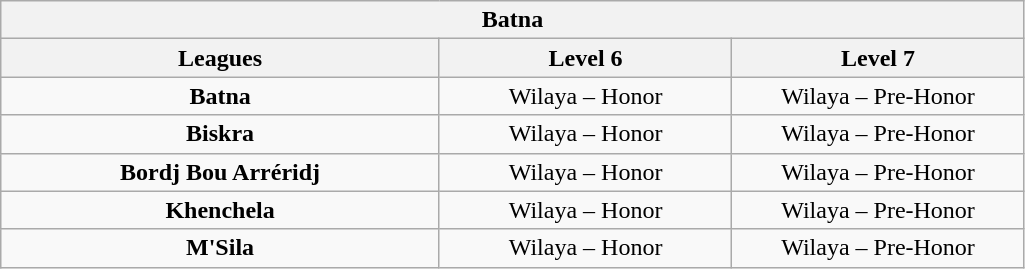<table class="wikitable" style="text-align: center;">
<tr>
<th colspan=3>Batna</th>
</tr>
<tr>
<th width="30%">Leagues</th>
<th width="20%">Level 6</th>
<th width="20%">Level 7</th>
</tr>
<tr>
<td><strong>Batna</strong></td>
<td>Wilaya – Honor</td>
<td>Wilaya – Pre-Honor</td>
</tr>
<tr>
<td><strong>Biskra</strong></td>
<td>Wilaya – Honor</td>
<td>Wilaya – Pre-Honor</td>
</tr>
<tr>
<td><strong>Bordj Bou Arréridj</strong></td>
<td>Wilaya – Honor</td>
<td>Wilaya – Pre-Honor</td>
</tr>
<tr>
<td><strong>Khenchela</strong></td>
<td>Wilaya – Honor</td>
<td>Wilaya – Pre-Honor</td>
</tr>
<tr>
<td><strong>M'Sila</strong></td>
<td>Wilaya – Honor</td>
<td>Wilaya – Pre-Honor</td>
</tr>
</table>
